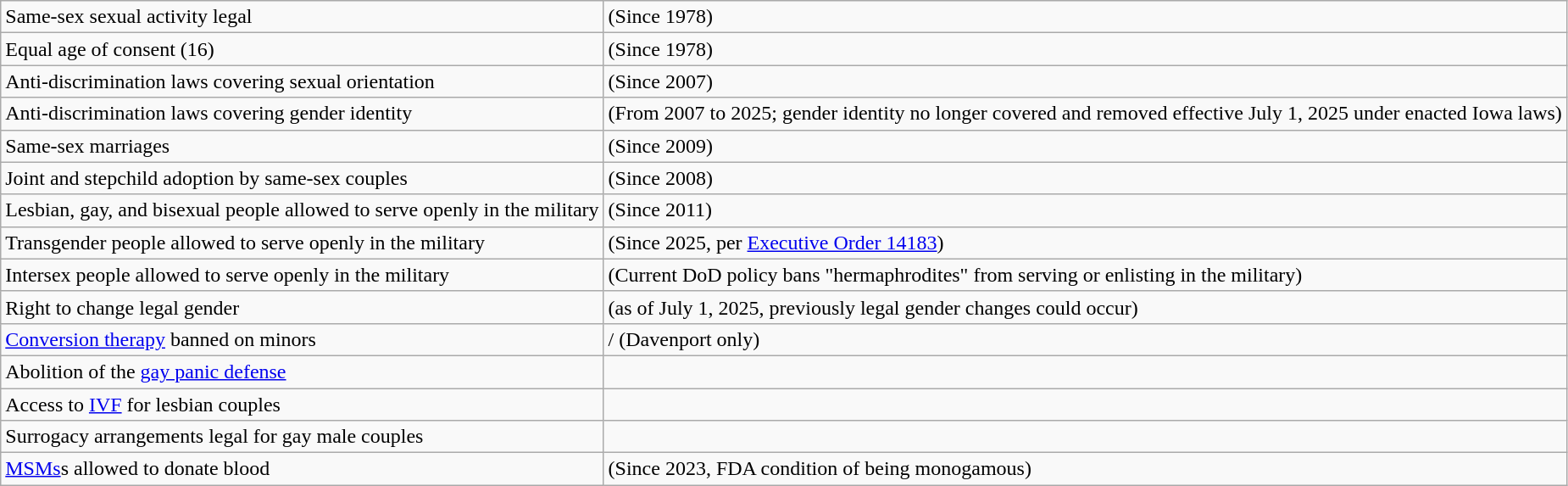<table class="wikitable">
<tr>
<td>Same-sex sexual activity legal</td>
<td> (Since 1978)</td>
</tr>
<tr>
<td>Equal age of consent (16)</td>
<td> (Since 1978)</td>
</tr>
<tr>
<td>Anti-discrimination laws covering sexual orientation</td>
<td> (Since 2007)</td>
</tr>
<tr>
<td>Anti-discrimination laws covering gender identity</td>
<td> (From 2007 to 2025; gender identity no longer covered and removed effective July 1, 2025 under enacted Iowa laws)</td>
</tr>
<tr>
<td>Same-sex marriages</td>
<td> (Since 2009)</td>
</tr>
<tr>
<td>Joint and stepchild adoption by same-sex couples</td>
<td> (Since 2008)</td>
</tr>
<tr>
<td>Lesbian, gay, and bisexual people allowed to serve openly in the military</td>
<td> (Since 2011)</td>
</tr>
<tr>
<td>Transgender people allowed to serve openly in the military</td>
<td> (Since 2025, per <a href='#'>Executive Order 14183</a>)</td>
</tr>
<tr>
<td>Intersex people allowed to serve openly in the military</td>
<td> (Current DoD policy bans "hermaphrodites" from serving or enlisting in the military)</td>
</tr>
<tr>
<td>Right to change legal gender</td>
<td> (as of July 1, 2025, previously legal gender changes could occur)</td>
</tr>
<tr>
<td><a href='#'>Conversion therapy</a> banned on minors</td>
<td>/ (Davenport only)</td>
</tr>
<tr>
<td>Abolition of the <a href='#'>gay panic defense</a></td>
<td></td>
</tr>
<tr>
<td>Access to <a href='#'>IVF</a> for lesbian couples</td>
<td></td>
</tr>
<tr>
<td>Surrogacy arrangements legal for gay male couples</td>
<td></td>
</tr>
<tr>
<td><a href='#'>MSMs</a>s allowed to donate blood</td>
<td> (Since 2023, FDA condition of being monogamous)</td>
</tr>
</table>
